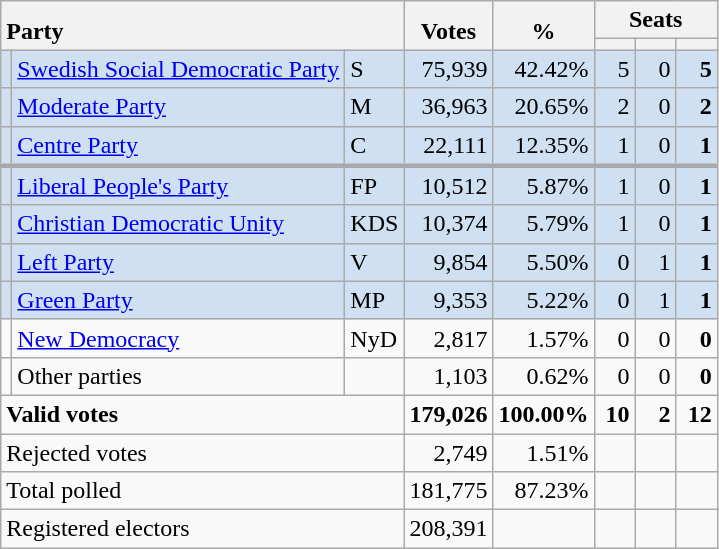<table class="wikitable" border="1" style="text-align:right;">
<tr>
<th style="text-align:left;" valign=bottom rowspan=2 colspan=3>Party</th>
<th align=center valign=bottom rowspan=2 width="50">Votes</th>
<th align=center valign=bottom rowspan=2 width="50">%</th>
<th colspan=3>Seats</th>
</tr>
<tr>
<th align=center valign=bottom width="20"><small></small></th>
<th align=center valign=bottom width="20"><small><a href='#'></a></small></th>
<th align=center valign=bottom width="20"><small></small></th>
</tr>
<tr style="background:#CEE0F2;">
<td></td>
<td align=left style="white-space: nowrap;"><a href='#'>Swedish Social Democratic Party</a></td>
<td align=left>S</td>
<td>75,939</td>
<td>42.42%</td>
<td>5</td>
<td>0</td>
<td><strong>5</strong></td>
</tr>
<tr style="background:#CEE0F2;">
<td></td>
<td align=left><a href='#'>Moderate Party</a></td>
<td align=left>M</td>
<td>36,963</td>
<td>20.65%</td>
<td>2</td>
<td>0</td>
<td><strong>2</strong></td>
</tr>
<tr style="background:#CEE0F2;">
<td></td>
<td align=left><a href='#'>Centre Party</a></td>
<td align=left>C</td>
<td>22,111</td>
<td>12.35%</td>
<td>1</td>
<td>0</td>
<td><strong>1</strong></td>
</tr>
<tr style="background:#CEE0F2; border-top:3px solid darkgray;">
<td></td>
<td align=left><a href='#'>Liberal People's Party</a></td>
<td align=left>FP</td>
<td>10,512</td>
<td>5.87%</td>
<td>1</td>
<td>0</td>
<td><strong>1</strong></td>
</tr>
<tr style="background:#CEE0F2;">
<td></td>
<td align=left><a href='#'>Christian Democratic Unity</a></td>
<td align=left>KDS</td>
<td>10,374</td>
<td>5.79%</td>
<td>1</td>
<td>0</td>
<td><strong>1</strong></td>
</tr>
<tr style="background:#CEE0F2;">
<td></td>
<td align=left><a href='#'>Left Party</a></td>
<td align=left>V</td>
<td>9,854</td>
<td>5.50%</td>
<td>0</td>
<td>1</td>
<td><strong>1</strong></td>
</tr>
<tr style="background:#CEE0F2;">
<td></td>
<td align=left><a href='#'>Green Party</a></td>
<td align=left>MP</td>
<td>9,353</td>
<td>5.22%</td>
<td>0</td>
<td>1</td>
<td><strong>1</strong></td>
</tr>
<tr>
<td></td>
<td align=left><a href='#'>New Democracy</a></td>
<td align=left>NyD</td>
<td>2,817</td>
<td>1.57%</td>
<td>0</td>
<td>0</td>
<td><strong>0</strong></td>
</tr>
<tr>
<td></td>
<td align=left>Other parties</td>
<td></td>
<td>1,103</td>
<td>0.62%</td>
<td>0</td>
<td>0</td>
<td><strong>0</strong></td>
</tr>
<tr style="font-weight:bold">
<td align=left colspan=3>Valid votes</td>
<td>179,026</td>
<td>100.00%</td>
<td>10</td>
<td>2</td>
<td>12</td>
</tr>
<tr>
<td align=left colspan=3>Rejected votes</td>
<td>2,749</td>
<td>1.51%</td>
<td></td>
<td></td>
<td></td>
</tr>
<tr>
<td align=left colspan=3>Total polled</td>
<td>181,775</td>
<td>87.23%</td>
<td></td>
<td></td>
<td></td>
</tr>
<tr>
<td align=left colspan=3>Registered electors</td>
<td>208,391</td>
<td></td>
<td></td>
<td></td>
<td></td>
</tr>
</table>
